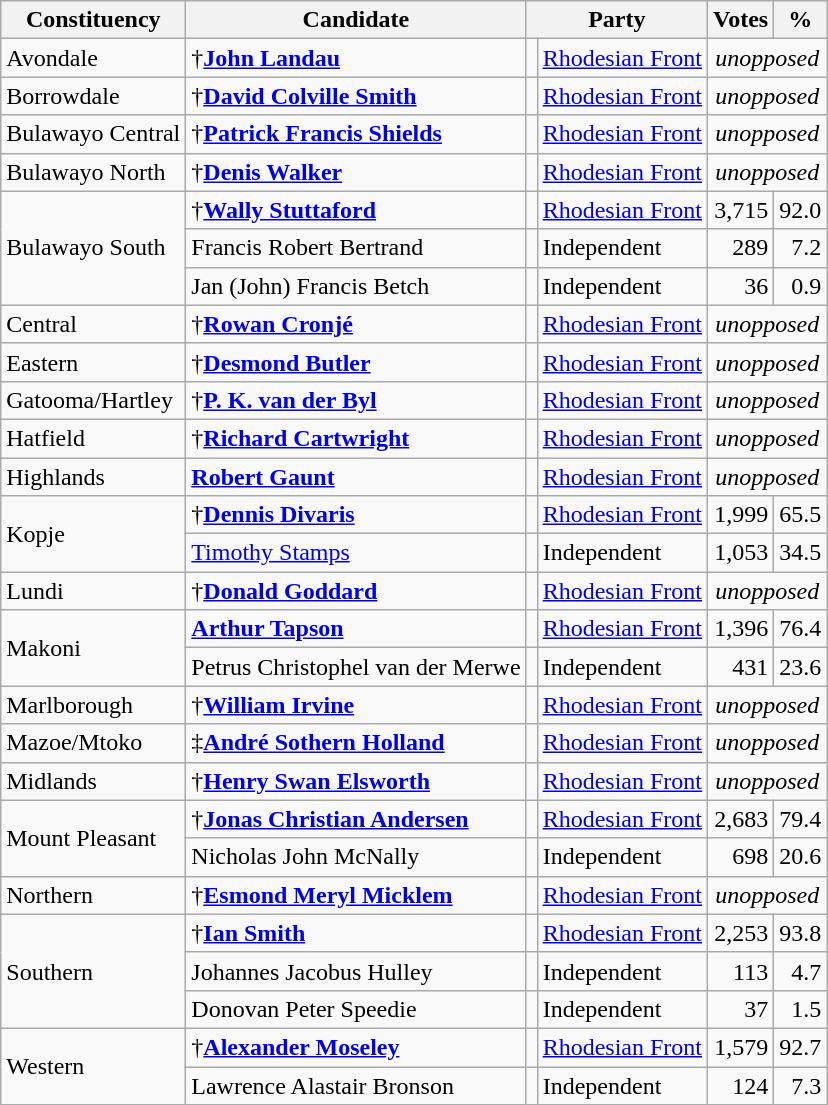<table class="wikitable">
<tr>
<th>Constituency</th>
<th>Candidate</th>
<th colspan=2>Party</th>
<th>Votes</th>
<th>%</th>
</tr>
<tr>
<td>Avondale</td>
<td>†<strong><a href='#'>John Landau</a></strong></td>
<td bgcolor=></td>
<td><a href='#'>Rhodesian Front</a></td>
<td align="center" colspan=2><em>unopposed</em></td>
</tr>
<tr>
<td>Borrowdale</td>
<td>†<strong><a href='#'>David Colville Smith</a></strong></td>
<td bgcolor=></td>
<td><a href='#'>Rhodesian Front</a></td>
<td align="center" colspan=2><em>unopposed</em></td>
</tr>
<tr>
<td>Bulawayo Central</td>
<td>†<strong><a href='#'>Patrick Francis Shields</a></strong></td>
<td bgcolor=></td>
<td><a href='#'>Rhodesian Front</a></td>
<td align="center" colspan=2><em>unopposed</em></td>
</tr>
<tr>
<td>Bulawayo North</td>
<td>†<strong><a href='#'>Denis Walker</a></strong></td>
<td bgcolor=></td>
<td><a href='#'>Rhodesian Front</a></td>
<td align="center" colspan=2><em>unopposed</em></td>
</tr>
<tr>
<td rowspan=3>Bulawayo South</td>
<td>†<strong><a href='#'>Wally Stuttaford</a></strong></td>
<td bgcolor=></td>
<td><a href='#'>Rhodesian Front</a></td>
<td align="right">3,715</td>
<td align="right">92.0</td>
</tr>
<tr>
<td>Francis Robert Bertrand</td>
<td bgcolor=></td>
<td>Independent</td>
<td align="right">289</td>
<td align="right">7.2</td>
</tr>
<tr>
<td>Jan (John) Francis Betch</td>
<td bgcolor=></td>
<td>Independent</td>
<td align="right">36</td>
<td align="right">0.9</td>
</tr>
<tr>
<td>Central</td>
<td>†<strong><a href='#'>Rowan Cronjé</a></strong></td>
<td bgcolor=></td>
<td><a href='#'>Rhodesian Front</a></td>
<td align="center" colspan=2><em>unopposed</em></td>
</tr>
<tr>
<td>Eastern</td>
<td>†<strong><a href='#'>Desmond Butler</a></strong></td>
<td bgcolor=></td>
<td><a href='#'>Rhodesian Front</a></td>
<td align="center" colspan=2><em>unopposed</em></td>
</tr>
<tr>
<td>Gatooma/Hartley</td>
<td>†<strong><a href='#'>P. K. van der Byl</a></strong></td>
<td bgcolor=></td>
<td><a href='#'>Rhodesian Front</a></td>
<td align="center" colspan=2><em>unopposed</em></td>
</tr>
<tr>
<td>Hatfield</td>
<td>†<strong><a href='#'>Richard Cartwright</a></strong></td>
<td bgcolor=></td>
<td><a href='#'>Rhodesian Front</a></td>
<td align="center" colspan=2><em>unopposed</em></td>
</tr>
<tr>
<td>Highlands</td>
<td><strong><a href='#'>Robert Gaunt</a></strong></td>
<td bgcolor=></td>
<td><a href='#'>Rhodesian Front</a></td>
<td align="center" colspan=2><em>unopposed</em></td>
</tr>
<tr>
<td rowspan=2>Kopje</td>
<td>†<strong><a href='#'>Dennis Divaris</a></strong></td>
<td bgcolor=></td>
<td><a href='#'>Rhodesian Front</a></td>
<td align="right">1,999</td>
<td align="right">65.5</td>
</tr>
<tr>
<td><a href='#'>Timothy Stamps</a></td>
<td bgcolor=></td>
<td>Independent</td>
<td align="right">1,053</td>
<td align="right">34.5</td>
</tr>
<tr>
<td>Lundi</td>
<td>†<strong><a href='#'>Donald Goddard</a></strong></td>
<td bgcolor=></td>
<td><a href='#'>Rhodesian Front</a></td>
<td align="center" colspan=2><em>unopposed</em></td>
</tr>
<tr>
<td rowspan=2>Makoni</td>
<td><strong><a href='#'>Arthur Tapson</a></strong></td>
<td bgcolor=></td>
<td><a href='#'>Rhodesian Front</a></td>
<td align="right">1,396</td>
<td align="right">76.4</td>
</tr>
<tr>
<td>Petrus Christophel van der Merwe</td>
<td bgcolor=></td>
<td>Independent</td>
<td align="right">431</td>
<td align="right">23.6</td>
</tr>
<tr>
<td>Marlborough</td>
<td>†<strong><a href='#'>William Irvine</a></strong></td>
<td bgcolor=></td>
<td><a href='#'>Rhodesian Front</a></td>
<td align="center" colspan=2><em>unopposed</em></td>
</tr>
<tr>
<td>Mazoe/Mtoko</td>
<td>‡<strong><a href='#'>André Sothern Holland</a></strong></td>
<td bgcolor=></td>
<td><a href='#'>Rhodesian Front</a></td>
<td align="center" colspan=2><em>unopposed</em></td>
</tr>
<tr>
<td>Midlands</td>
<td>†<strong><a href='#'>Henry Swan Elsworth</a></strong></td>
<td bgcolor=></td>
<td><a href='#'>Rhodesian Front</a></td>
<td align="center" colspan=2><em>unopposed</em></td>
</tr>
<tr>
<td rowspan=2>Mount Pleasant</td>
<td>†<strong><a href='#'>Jonas Christian Andersen</a></strong></td>
<td bgcolor=></td>
<td><a href='#'>Rhodesian Front</a></td>
<td align="right">2,683</td>
<td align="right">79.4</td>
</tr>
<tr>
<td>Nicholas John McNally</td>
<td bgcolor=></td>
<td>Independent</td>
<td align="right">698</td>
<td align="right">20.6</td>
</tr>
<tr>
<td>Northern</td>
<td>†<strong><a href='#'>Esmond Meryl Micklem</a></strong></td>
<td bgcolor=></td>
<td><a href='#'>Rhodesian Front</a></td>
<td align="center" colspan=2><em>unopposed</em></td>
</tr>
<tr>
<td rowspan=3>Southern</td>
<td>†<strong><a href='#'>Ian Smith</a></strong></td>
<td bgcolor=></td>
<td><a href='#'>Rhodesian Front</a></td>
<td align="right">2,253</td>
<td align="right">93.8</td>
</tr>
<tr>
<td>Johannes Jacobus Hulley</td>
<td bgcolor=></td>
<td>Independent</td>
<td align="right">113</td>
<td align="right">4.7</td>
</tr>
<tr>
<td>Donovan Peter Speedie</td>
<td bgcolor=></td>
<td>Independent</td>
<td align="right">37</td>
<td align="right">1.5</td>
</tr>
<tr>
<td rowspan=2>Western</td>
<td>†<strong><a href='#'>Alexander Moseley</a></strong></td>
<td bgcolor=></td>
<td><a href='#'>Rhodesian Front</a></td>
<td align="right">1,579</td>
<td align="right">92.7</td>
</tr>
<tr>
<td>Lawrence Alastair Bronson</td>
<td bgcolor=></td>
<td>Independent</td>
<td align="right">124</td>
<td align="right">7.3</td>
</tr>
</table>
